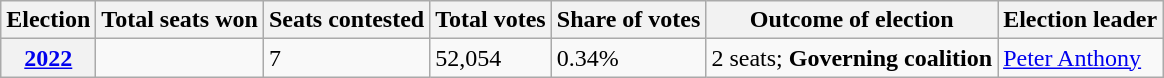<table class="wikitable">
<tr>
<th>Election</th>
<th>Total seats won</th>
<th>Seats contested</th>
<th>Total votes</th>
<th>Share of votes</th>
<th>Outcome of election</th>
<th>Election leader</th>
</tr>
<tr>
<th><a href='#'>2022</a></th>
<td></td>
<td>7</td>
<td>52,054</td>
<td>0.34%</td>
<td>2 seats; <strong>Governing coalition</strong> <br> </td>
<td><a href='#'>Peter Anthony</a></td>
</tr>
</table>
